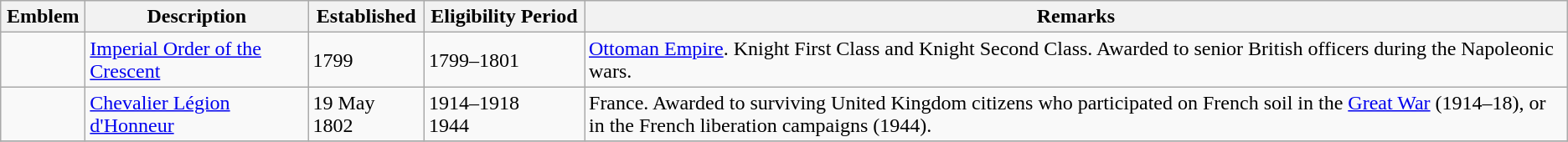<table class="wikitable">
<tr>
<th width= "60">Emblem</th>
<th width= "170">Description</th>
<th width= "85">Established</th>
<th width= "120">Eligibility Period</th>
<th>Remarks</th>
</tr>
<tr>
<td></td>
<td><a href='#'>Imperial Order of the Crescent</a></td>
<td>1799</td>
<td>1799–1801</td>
<td><a href='#'>Ottoman Empire</a>. Knight First Class and Knight Second Class. Awarded to senior British officers during the Napoleonic wars.</td>
</tr>
<tr>
<td></td>
<td><a href='#'>Chevalier Légion d'Honneur</a></td>
<td>19 May 1802</td>
<td>1914–1918<br>1944</td>
<td>France. Awarded to surviving United Kingdom citizens who participated on French soil in the <a href='#'>Great War</a> (1914–18), or in the French liberation campaigns (1944).</td>
</tr>
<tr>
</tr>
</table>
